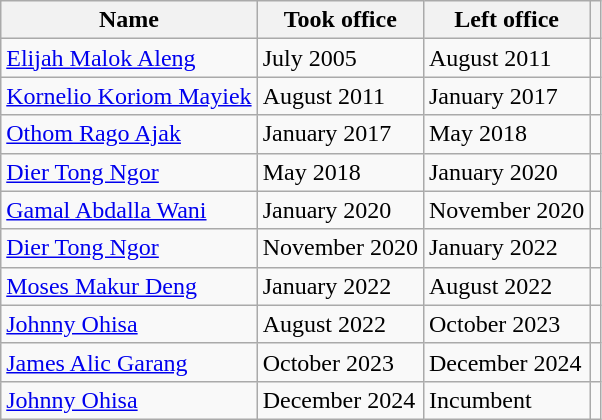<table class="wikitable">
<tr>
<th>Name</th>
<th>Took office</th>
<th>Left office</th>
<th></th>
</tr>
<tr>
<td><a href='#'>Elijah Malok Aleng</a></td>
<td>July 2005</td>
<td>August 2011</td>
<td></td>
</tr>
<tr>
<td><a href='#'>Kornelio Koriom Mayiek</a></td>
<td>August 2011</td>
<td>January 2017</td>
<td></td>
</tr>
<tr>
<td><a href='#'>Othom Rago Ajak</a></td>
<td>January 2017</td>
<td>May 2018</td>
<td></td>
</tr>
<tr>
<td><a href='#'>Dier Tong Ngor</a></td>
<td>May 2018</td>
<td>January 2020</td>
<td></td>
</tr>
<tr>
<td><a href='#'>Gamal Abdalla Wani</a></td>
<td>January 2020</td>
<td>November 2020</td>
<td></td>
</tr>
<tr>
<td><a href='#'>Dier Tong Ngor</a></td>
<td>November 2020</td>
<td>January 2022</td>
<td></td>
</tr>
<tr>
<td><a href='#'>Moses Makur Deng</a></td>
<td>January 2022</td>
<td>August 2022</td>
<td></td>
</tr>
<tr>
<td><a href='#'>Johnny Ohisa</a></td>
<td>August 2022</td>
<td>October 2023</td>
<td></td>
</tr>
<tr>
<td><a href='#'>James Alic Garang</a></td>
<td>October 2023</td>
<td>December 2024</td>
<td></td>
</tr>
<tr>
<td><a href='#'>Johnny Ohisa</a></td>
<td>December 2024</td>
<td>Incumbent</td>
<td></td>
</tr>
</table>
